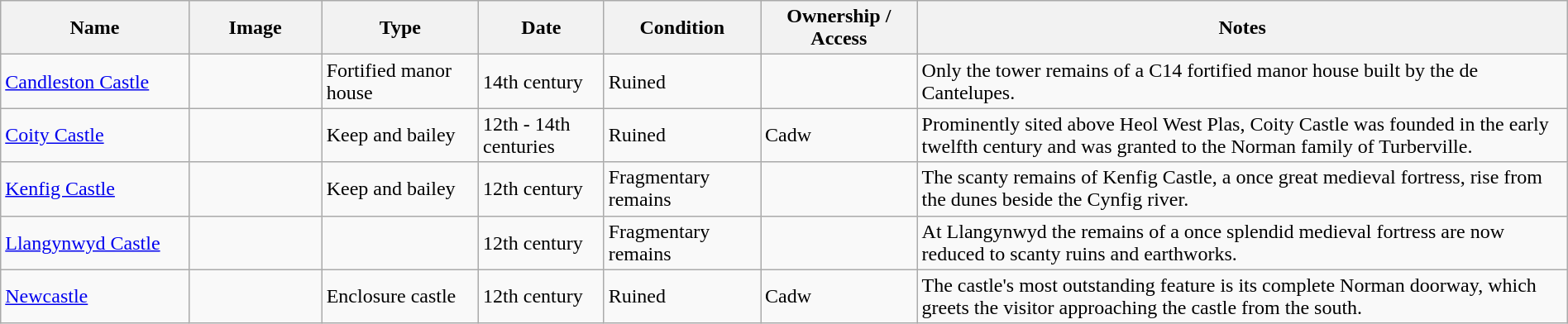<table class="wikitable sortable" width="100%">
<tr>
<th width="12%">Name</th>
<th class="unsortable" width="100">Image</th>
<th width="10%">Type</th>
<th width="8%">Date</th>
<th width="10%">Condition</th>
<th width="10%">Ownership / Access</th>
<th class="unsortable">Notes</th>
</tr>
<tr>
<td><a href='#'>Candleston Castle</a></td>
<td></td>
<td>Fortified manor house</td>
<td>14th century</td>
<td>Ruined</td>
<td></td>
<td>Only the tower remains of a C14 fortified manor house built by the de Cantelupes.</td>
</tr>
<tr>
<td><a href='#'>Coity Castle</a></td>
<td></td>
<td>Keep and bailey</td>
<td>12th - 14th centuries</td>
<td>Ruined</td>
<td>Cadw</td>
<td>Prominently sited above Heol West Plas, Coity Castle was founded in the early twelfth century and was granted to the Norman family of Turberville.</td>
</tr>
<tr>
<td><a href='#'>Kenfig Castle</a></td>
<td></td>
<td>Keep and bailey</td>
<td>12th century</td>
<td>Fragmentary remains</td>
<td></td>
<td>The scanty remains of Kenfig Castle, a once great medieval fortress, rise from the dunes beside the Cynfig river.</td>
</tr>
<tr>
<td><a href='#'>Llangynwyd Castle</a></td>
<td></td>
<td></td>
<td>12th century</td>
<td>Fragmentary remains</td>
<td></td>
<td>At Llangynwyd the remains of a once splendid medieval fortress are now reduced to scanty ruins and earthworks.</td>
</tr>
<tr>
<td><a href='#'>Newcastle</a></td>
<td></td>
<td>Enclosure castle</td>
<td>12th century</td>
<td>Ruined</td>
<td>Cadw</td>
<td>The castle's most outstanding feature is its complete Norman doorway, which greets the visitor approaching the castle from the south.</td>
</tr>
</table>
